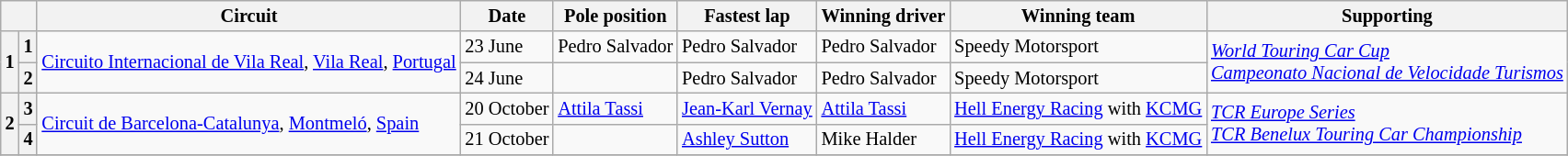<table class="wikitable" style="font-size: 85%">
<tr>
<th colspan=2></th>
<th>Circuit</th>
<th>Date</th>
<th>Pole position</th>
<th>Fastest lap</th>
<th>Winning driver</th>
<th>Winning team</th>
<th>Supporting</th>
</tr>
<tr>
<th rowspan=2>1</th>
<th>1</th>
<td rowspan=2> <a href='#'>Circuito Internacional de Vila Real</a>, <a href='#'>Vila Real</a>, <a href='#'>Portugal</a></td>
<td>23 June</td>
<td> Pedro Salvador</td>
<td> Pedro Salvador</td>
<td> Pedro Salvador</td>
<td> Speedy Motorsport</td>
<td rowspan=2><a href='#'><em>World Touring Car Cup</em></a><br><a href='#'><em>Campeonato Nacional de Velocidade Turismos</em></a></td>
</tr>
<tr>
<th>2</th>
<td>24 June</td>
<td></td>
<td> Pedro Salvador</td>
<td> Pedro Salvador</td>
<td> Speedy Motorsport</td>
</tr>
<tr>
<th rowspan=2>2</th>
<th>3</th>
<td rowspan=2> <a href='#'>Circuit de Barcelona-Catalunya</a>, <a href='#'>Montmeló</a>, <a href='#'>Spain</a></td>
<td>20 October</td>
<td> <a href='#'>Attila Tassi</a></td>
<td> <a href='#'>Jean-Karl Vernay</a></td>
<td> <a href='#'>Attila Tassi</a></td>
<td> <a href='#'>Hell Energy Racing</a> with <a href='#'>KCMG</a></td>
<td rowspan=2><a href='#'><em>TCR Europe Series</em></a><br><a href='#'><em>TCR Benelux Touring Car Championship</em></a></td>
</tr>
<tr>
<th>4</th>
<td>21 October</td>
<td></td>
<td> <a href='#'>Ashley Sutton</a></td>
<td> Mike Halder</td>
<td> <a href='#'>Hell Energy Racing</a> with <a href='#'>KCMG</a></td>
</tr>
<tr>
</tr>
</table>
